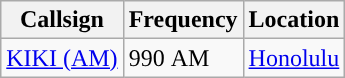<table class="wikitable">
<tr>
<th>Callsign</th>
<th>Frequency</th>
<th>Location</th>
</tr>
<tr>
<td><a href='#'>KIKI (AM)</a></td>
<td>990 AM</td>
<td><a href='#'>Honolulu</a></td>
</tr>
</table>
